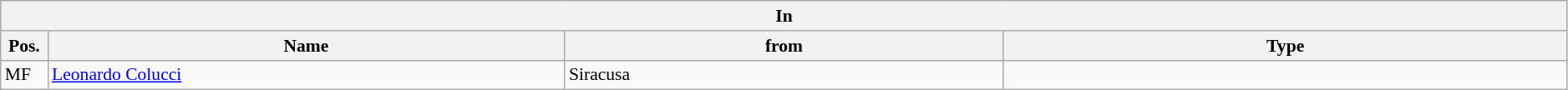<table class="wikitable" style="font-size:90%;width:99%;">
<tr>
<th colspan="4">In</th>
</tr>
<tr>
<th width=3%>Pos.</th>
<th width=33%>Name</th>
<th width=28%>from</th>
<th width=36%>Type</th>
</tr>
<tr>
<td>MF</td>
<td><a href='#'>Leonardo Colucci</a></td>
<td>Siracusa</td>
<td></td>
</tr>
</table>
